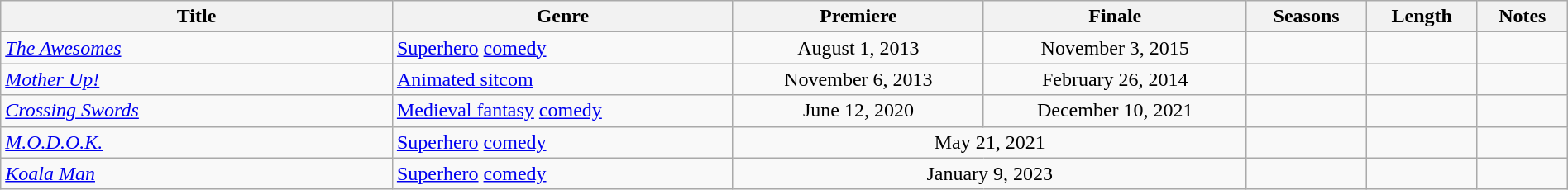<table class="wikitable sortable" style="width:100%;">
<tr>
<th scope="col" style="width:25%;">Title</th>
<th>Genre</th>
<th>Premiere</th>
<th>Finale</th>
<th>Seasons</th>
<th>Length</th>
<th>Notes</th>
</tr>
<tr>
<td><em><a href='#'>The Awesomes</a></em></td>
<td><a href='#'>Superhero</a> <a href='#'>comedy</a></td>
<td style="text-align:center">August 1, 2013</td>
<td style="text-align:center">November 3, 2015</td>
<td></td>
<td></td>
<td></td>
</tr>
<tr>
<td><em><a href='#'>Mother Up!</a></em></td>
<td><a href='#'>Animated sitcom</a></td>
<td style="text-align:center">November 6, 2013</td>
<td style="text-align:center">February 26, 2014</td>
<td></td>
<td></td>
<td></td>
</tr>
<tr>
<td><em><a href='#'>Crossing Swords</a></em></td>
<td><a href='#'>Medieval fantasy</a> <a href='#'>comedy</a></td>
<td style="text-align:center">June 12, 2020</td>
<td style="text-align:center">December 10, 2021</td>
<td></td>
<td></td>
<td></td>
</tr>
<tr>
<td><em><a href='#'>M.O.D.O.K.</a></em></td>
<td><a href='#'>Superhero</a> <a href='#'>comedy</a></td>
<td colspan="2" style="text-align:center">May 21, 2021</td>
<td></td>
<td></td>
<td></td>
</tr>
<tr>
<td><em><a href='#'>Koala Man</a></em></td>
<td><a href='#'>Superhero</a> <a href='#'>comedy</a></td>
<td colspan="2" style="text-align:center">January 9, 2023</td>
<td></td>
<td></td>
<td></td>
</tr>
</table>
